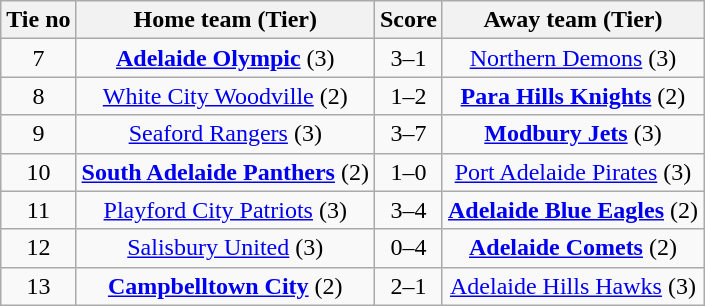<table class="wikitable" style="text-align:center">
<tr>
<th>Tie no</th>
<th>Home team (Tier)</th>
<th>Score</th>
<th>Away team (Tier)</th>
</tr>
<tr>
<td>7</td>
<td><strong><a href='#'>Adelaide Olympic</a></strong> (3)</td>
<td>3–1</td>
<td><a href='#'>Northern Demons</a> (3)</td>
</tr>
<tr>
<td>8</td>
<td><a href='#'>White City Woodville</a> (2)</td>
<td>1–2</td>
<td><strong><a href='#'>Para Hills Knights</a></strong> (2)</td>
</tr>
<tr>
<td>9</td>
<td><a href='#'>Seaford Rangers</a> (3)</td>
<td>3–7</td>
<td><strong><a href='#'>Modbury Jets</a></strong> (3)</td>
</tr>
<tr>
<td>10</td>
<td><strong><a href='#'>South Adelaide Panthers</a></strong> (2)</td>
<td>1–0</td>
<td><a href='#'>Port Adelaide Pirates</a> (3)</td>
</tr>
<tr>
<td>11</td>
<td><a href='#'>Playford City Patriots</a> (3)</td>
<td>3–4</td>
<td><strong><a href='#'>Adelaide Blue Eagles</a></strong> (2)</td>
</tr>
<tr>
<td>12</td>
<td><a href='#'>Salisbury United</a> (3)</td>
<td>0–4</td>
<td><strong><a href='#'>Adelaide Comets</a></strong> (2)</td>
</tr>
<tr>
<td>13</td>
<td><strong><a href='#'>Campbelltown City</a></strong> (2)</td>
<td>2–1</td>
<td><a href='#'>Adelaide Hills Hawks</a> (3)</td>
</tr>
</table>
